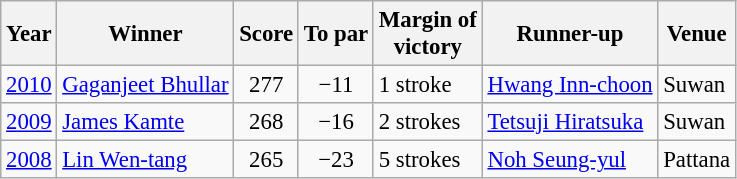<table class=wikitable style="font-size: 95%;">
<tr>
<th>Year</th>
<th>Winner</th>
<th>Score</th>
<th>To par</th>
<th>Margin of<br>victory</th>
<th>Runner-up</th>
<th>Venue</th>
</tr>
<tr>
<td><a href='#'>2010</a></td>
<td> <a href='#'>Gaganjeet Bhullar</a></td>
<td align=center>277</td>
<td align=center>−11</td>
<td>1 stroke</td>
<td> <a href='#'>Hwang Inn-choon</a></td>
<td>Suwan</td>
</tr>
<tr>
<td><a href='#'>2009</a></td>
<td> <a href='#'>James Kamte</a></td>
<td align=center>268</td>
<td align=center>−16</td>
<td>2 strokes</td>
<td> <a href='#'>Tetsuji Hiratsuka</a></td>
<td>Suwan</td>
</tr>
<tr>
<td><a href='#'>2008</a></td>
<td> <a href='#'>Lin Wen-tang</a></td>
<td align=center>265</td>
<td align=center>−23</td>
<td>5 strokes</td>
<td> <a href='#'>Noh Seung-yul</a></td>
<td>Pattana</td>
</tr>
</table>
